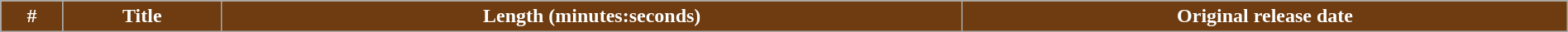<table class="wikitable plainrowheaders" style="width:100%;">
<tr style="color:white">
<th style="background-color: #6E3C10;"><span>#</span></th>
<th style="background-color: #6E3C10;"><span>Title</span></th>
<th style="background-color: #6E3C10;"><span>Length (minutes:seconds)</span></th>
<th style="background-color: #6E3C10;"><span>Original release date</span><br>









</th>
</tr>
</table>
